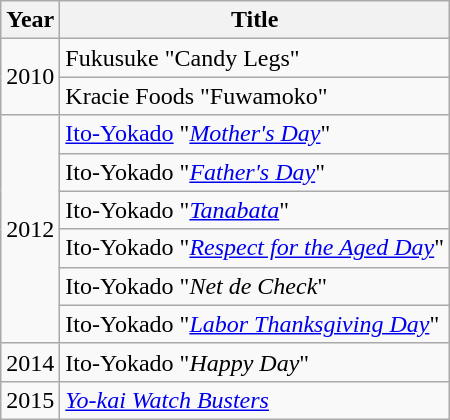<table class="wikitable">
<tr>
<th>Year</th>
<th>Title</th>
</tr>
<tr>
<td rowspan="2">2010</td>
<td>Fukusuke "Candy Legs"</td>
</tr>
<tr>
<td>Kracie Foods "Fuwamoko"</td>
</tr>
<tr>
<td rowspan="6">2012</td>
<td><a href='#'>Ito-Yokado</a> "<em><a href='#'>Mother's Day</a></em>"</td>
</tr>
<tr>
<td>Ito-Yokado "<em><a href='#'>Father's Day</a></em>"</td>
</tr>
<tr>
<td>Ito-Yokado "<em><a href='#'>Tanabata</a></em>"</td>
</tr>
<tr>
<td>Ito-Yokado "<em><a href='#'>Respect for the Aged Day</a></em>"</td>
</tr>
<tr>
<td>Ito-Yokado "<em>Net de Check</em>"</td>
</tr>
<tr>
<td>Ito-Yokado "<em><a href='#'>Labor Thanksgiving Day</a></em>"</td>
</tr>
<tr>
<td>2014</td>
<td>Ito-Yokado "<em>Happy Day</em>"</td>
</tr>
<tr>
<td>2015</td>
<td><em><a href='#'>Yo-kai Watch Busters</a></em></td>
</tr>
</table>
